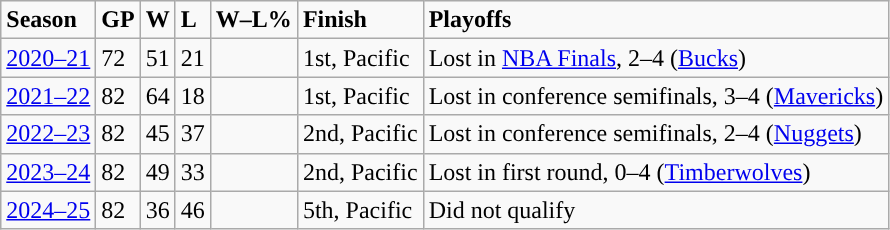<table class="wikitable">
<tr style="font-weight:bold; ">
<td>Season</td>
<td>GP</td>
<td>W</td>
<td>L</td>
<td>W–L%</td>
<td>Finish</td>
<td>Playoffs</td>
</tr>
<tr>
<td><a href='#'>2020–21</a></td>
<td>72</td>
<td>51</td>
<td>21</td>
<td></td>
<td>1st, Pacific</td>
<td>Lost in <a href='#'>NBA Finals</a>, 2–4 (<a href='#'>Bucks</a>)</td>
</tr>
<tr>
<td><a href='#'>2021–22</a></td>
<td>82</td>
<td>64</td>
<td>18</td>
<td></td>
<td>1st, Pacific</td>
<td>Lost in conference semifinals, 3–4 (<a href='#'>Mavericks</a>)</td>
</tr>
<tr>
<td><a href='#'>2022–23</a></td>
<td>82</td>
<td>45</td>
<td>37</td>
<td></td>
<td>2nd, Pacific</td>
<td>Lost in conference semifinals, 2–4 (<a href='#'>Nuggets</a>)</td>
</tr>
<tr>
<td><a href='#'>2023–24</a></td>
<td>82</td>
<td>49</td>
<td>33</td>
<td></td>
<td>2nd, Pacific</td>
<td>Lost in first round, 0–4 (<a href='#'>Timberwolves</a>)</td>
</tr>
<tr>
<td><a href='#'>2024–25</a></td>
<td>82</td>
<td>36</td>
<td>46</td>
<td></td>
<td>5th, Pacific</td>
<td>Did not qualify</td>
</tr>
</table>
